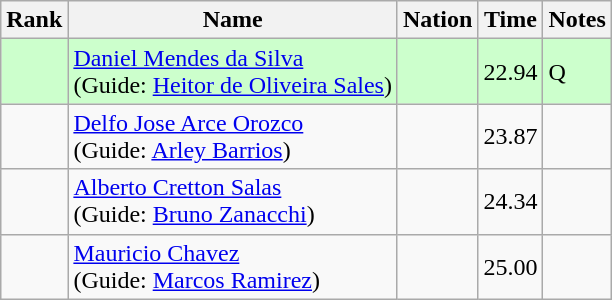<table class="wikitable sortable">
<tr>
<th>Rank</th>
<th>Name</th>
<th>Nation</th>
<th>Time</th>
<th>Notes</th>
</tr>
<tr bgcolor=ccffcc>
<td></td>
<td><a href='#'>Daniel Mendes da Silva</a><br>(Guide: <a href='#'>Heitor de Oliveira Sales</a>)</td>
<td></td>
<td>22.94</td>
<td>Q</td>
</tr>
<tr>
<td></td>
<td><a href='#'>Delfo Jose Arce Orozco</a><br>(Guide: <a href='#'>Arley Barrios</a>)</td>
<td></td>
<td>23.87</td>
<td></td>
</tr>
<tr>
<td></td>
<td><a href='#'>Alberto Cretton Salas</a><br>(Guide: <a href='#'>Bruno Zanacchi</a>)</td>
<td></td>
<td>24.34</td>
<td></td>
</tr>
<tr>
<td></td>
<td><a href='#'>Mauricio Chavez</a><br>(Guide: <a href='#'>Marcos Ramirez</a>)</td>
<td></td>
<td>25.00</td>
<td></td>
</tr>
</table>
